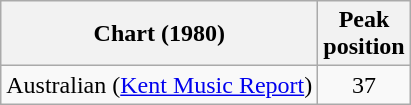<table class="wikitable">
<tr>
<th>Chart (1980)</th>
<th>Peak<br>position</th>
</tr>
<tr>
<td>Australian (<a href='#'>Kent Music Report</a>)</td>
<td align="center">37</td>
</tr>
</table>
